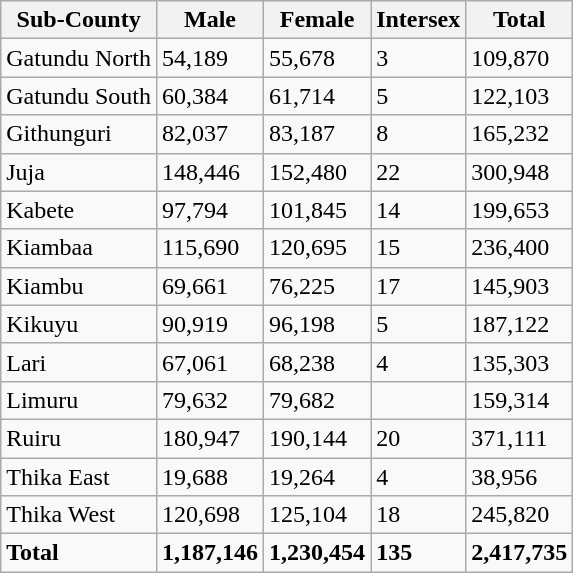<table class="wikitable">
<tr>
<th>Sub-County</th>
<th>Male</th>
<th>Female</th>
<th>Intersex</th>
<th>Total</th>
</tr>
<tr>
<td>Gatundu North</td>
<td>54,189</td>
<td>55,678</td>
<td>3</td>
<td>109,870</td>
</tr>
<tr>
<td>Gatundu South</td>
<td>60,384</td>
<td>61,714</td>
<td>5</td>
<td>122,103</td>
</tr>
<tr>
<td>Githunguri</td>
<td>82,037</td>
<td>83,187</td>
<td>8</td>
<td>165,232</td>
</tr>
<tr>
<td>Juja</td>
<td>148,446</td>
<td>152,480</td>
<td>22</td>
<td>300,948</td>
</tr>
<tr>
<td>Kabete</td>
<td>97,794</td>
<td>101,845</td>
<td>14</td>
<td>199,653</td>
</tr>
<tr>
<td>Kiambaa</td>
<td>115,690</td>
<td>120,695</td>
<td>15</td>
<td>236,400</td>
</tr>
<tr>
<td>Kiambu</td>
<td>69,661</td>
<td>76,225</td>
<td>17</td>
<td>145,903</td>
</tr>
<tr>
<td>Kikuyu</td>
<td>90,919</td>
<td>96,198</td>
<td>5</td>
<td>187,122</td>
</tr>
<tr>
<td>Lari</td>
<td>67,061</td>
<td>68,238</td>
<td>4</td>
<td>135,303</td>
</tr>
<tr>
<td>Limuru</td>
<td>79,632</td>
<td>79,682</td>
<td></td>
<td>159,314</td>
</tr>
<tr>
<td>Ruiru</td>
<td>180,947</td>
<td>190,144</td>
<td>20</td>
<td>371,111</td>
</tr>
<tr>
<td>Thika East</td>
<td>19,688</td>
<td>19,264</td>
<td>4</td>
<td>38,956</td>
</tr>
<tr>
<td>Thika West</td>
<td>120,698</td>
<td>125,104</td>
<td>18</td>
<td>245,820</td>
</tr>
<tr>
<td><strong>Total</strong></td>
<td><strong>1,187,146</strong></td>
<td><strong>1,230,454</strong></td>
<td><strong>135</strong></td>
<td><strong>2,417,735</strong></td>
</tr>
</table>
